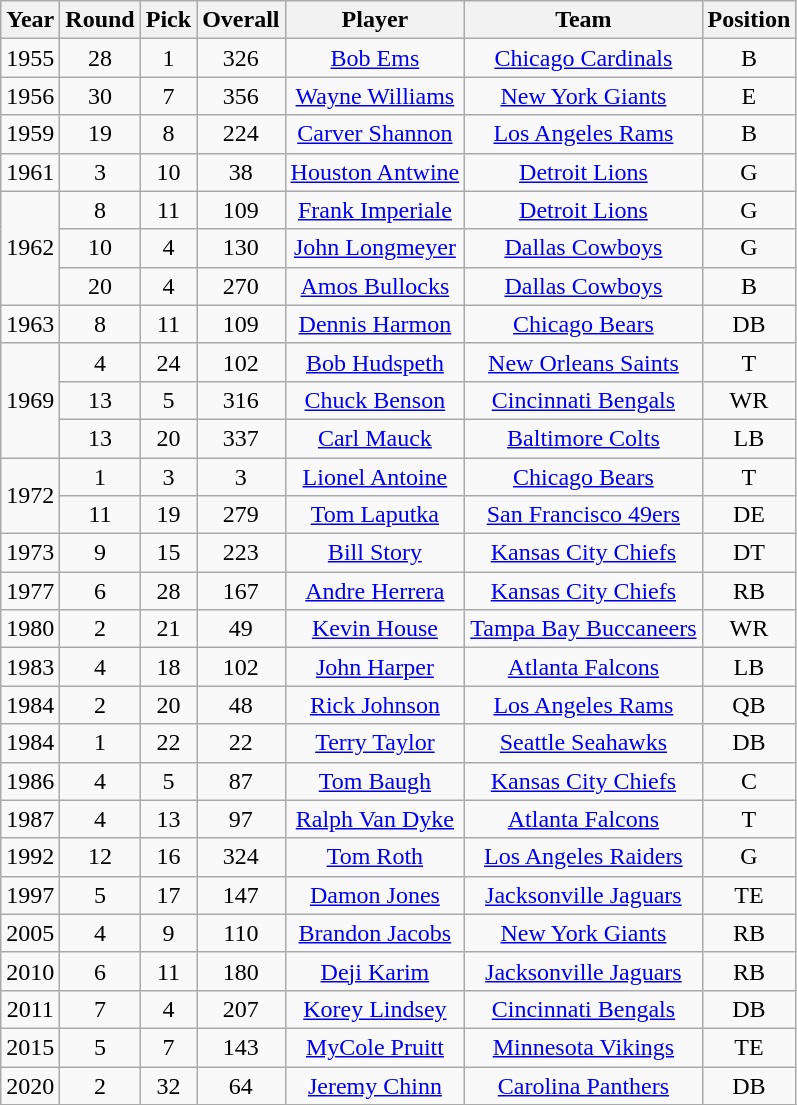<table class="wikitable sortable" style="text-align: center;">
<tr>
<th>Year</th>
<th>Round</th>
<th>Pick</th>
<th>Overall</th>
<th>Player</th>
<th>Team</th>
<th>Position</th>
</tr>
<tr>
<td>1955</td>
<td>28</td>
<td>1</td>
<td>326</td>
<td><a href='#'>Bob Ems</a></td>
<td><a href='#'>Chicago Cardinals</a></td>
<td>B</td>
</tr>
<tr>
<td>1956</td>
<td>30</td>
<td>7</td>
<td>356</td>
<td><a href='#'>Wayne Williams</a></td>
<td><a href='#'>New York Giants</a></td>
<td>E</td>
</tr>
<tr>
<td>1959</td>
<td>19</td>
<td>8</td>
<td>224</td>
<td><a href='#'>Carver Shannon</a></td>
<td><a href='#'>Los Angeles Rams</a></td>
<td>B</td>
</tr>
<tr>
<td>1961</td>
<td>3</td>
<td>10</td>
<td>38</td>
<td><a href='#'>Houston Antwine</a></td>
<td><a href='#'>Detroit Lions</a></td>
<td>G</td>
</tr>
<tr>
<td rowspan="3">1962</td>
<td>8</td>
<td>11</td>
<td>109</td>
<td><a href='#'>Frank Imperiale</a></td>
<td><a href='#'>Detroit Lions</a></td>
<td>G</td>
</tr>
<tr>
<td>10</td>
<td>4</td>
<td>130</td>
<td><a href='#'>John Longmeyer</a></td>
<td><a href='#'>Dallas Cowboys</a></td>
<td>G</td>
</tr>
<tr>
<td>20</td>
<td>4</td>
<td>270</td>
<td><a href='#'>Amos Bullocks</a></td>
<td><a href='#'>Dallas Cowboys</a></td>
<td>B</td>
</tr>
<tr>
<td>1963</td>
<td>8</td>
<td>11</td>
<td>109</td>
<td><a href='#'>Dennis Harmon</a></td>
<td><a href='#'>Chicago Bears</a></td>
<td>DB</td>
</tr>
<tr>
<td rowspan="3">1969</td>
<td>4</td>
<td>24</td>
<td>102</td>
<td><a href='#'>Bob Hudspeth</a></td>
<td><a href='#'>New Orleans Saints</a></td>
<td>T</td>
</tr>
<tr>
<td>13</td>
<td>5</td>
<td>316</td>
<td><a href='#'>Chuck Benson</a></td>
<td><a href='#'>Cincinnati Bengals</a></td>
<td>WR</td>
</tr>
<tr>
<td>13</td>
<td>20</td>
<td>337</td>
<td><a href='#'>Carl Mauck</a></td>
<td><a href='#'>Baltimore Colts</a></td>
<td>LB</td>
</tr>
<tr>
<td rowspan="2">1972</td>
<td>1</td>
<td>3</td>
<td>3</td>
<td><a href='#'>Lionel Antoine</a></td>
<td><a href='#'>Chicago Bears</a></td>
<td>T</td>
</tr>
<tr>
<td>11</td>
<td>19</td>
<td>279</td>
<td><a href='#'>Tom Laputka</a></td>
<td><a href='#'>San Francisco 49ers</a></td>
<td>DE</td>
</tr>
<tr>
<td>1973</td>
<td>9</td>
<td>15</td>
<td>223</td>
<td><a href='#'>Bill Story</a></td>
<td><a href='#'>Kansas City Chiefs</a></td>
<td>DT</td>
</tr>
<tr>
<td>1977</td>
<td>6</td>
<td>28</td>
<td>167</td>
<td><a href='#'>Andre Herrera</a></td>
<td><a href='#'>Kansas City Chiefs</a></td>
<td>RB</td>
</tr>
<tr>
<td>1980</td>
<td>2</td>
<td>21</td>
<td>49</td>
<td><a href='#'>Kevin House</a></td>
<td><a href='#'>Tampa Bay Buccaneers</a></td>
<td>WR</td>
</tr>
<tr>
<td>1983</td>
<td>4</td>
<td>18</td>
<td>102</td>
<td><a href='#'>John Harper</a></td>
<td><a href='#'>Atlanta Falcons</a></td>
<td>LB</td>
</tr>
<tr>
<td>1984</td>
<td>2</td>
<td>20</td>
<td>48</td>
<td><a href='#'>Rick Johnson</a></td>
<td><a href='#'>Los Angeles Rams</a></td>
<td>QB</td>
</tr>
<tr>
<td>1984</td>
<td>1</td>
<td>22</td>
<td>22</td>
<td><a href='#'>Terry Taylor</a></td>
<td><a href='#'>Seattle Seahawks</a></td>
<td>DB</td>
</tr>
<tr>
<td>1986</td>
<td>4</td>
<td>5</td>
<td>87</td>
<td><a href='#'>Tom Baugh</a></td>
<td><a href='#'>Kansas City Chiefs</a></td>
<td>C</td>
</tr>
<tr>
<td>1987</td>
<td>4</td>
<td>13</td>
<td>97</td>
<td><a href='#'>Ralph Van Dyke</a></td>
<td><a href='#'>Atlanta Falcons</a></td>
<td>T</td>
</tr>
<tr>
<td>1992</td>
<td>12</td>
<td>16</td>
<td>324</td>
<td><a href='#'>Tom Roth</a></td>
<td><a href='#'>Los Angeles Raiders</a></td>
<td>G</td>
</tr>
<tr>
<td>1997</td>
<td>5</td>
<td>17</td>
<td>147</td>
<td><a href='#'>Damon Jones</a></td>
<td><a href='#'>Jacksonville Jaguars</a></td>
<td>TE</td>
</tr>
<tr>
<td>2005</td>
<td>4</td>
<td>9</td>
<td>110</td>
<td><a href='#'>Brandon Jacobs</a></td>
<td><a href='#'>New York Giants</a></td>
<td>RB</td>
</tr>
<tr>
<td>2010</td>
<td>6</td>
<td>11</td>
<td>180</td>
<td><a href='#'>Deji Karim</a></td>
<td><a href='#'>Jacksonville Jaguars</a></td>
<td>RB</td>
</tr>
<tr>
<td>2011</td>
<td>7</td>
<td>4</td>
<td>207</td>
<td><a href='#'>Korey Lindsey</a></td>
<td><a href='#'>Cincinnati Bengals</a></td>
<td>DB</td>
</tr>
<tr>
<td>2015</td>
<td>5</td>
<td>7</td>
<td>143</td>
<td><a href='#'>MyCole Pruitt</a></td>
<td><a href='#'>Minnesota Vikings</a></td>
<td>TE</td>
</tr>
<tr>
<td>2020</td>
<td>2</td>
<td>32</td>
<td>64</td>
<td><a href='#'>Jeremy Chinn</a></td>
<td><a href='#'>Carolina Panthers</a></td>
<td>DB</td>
</tr>
<tr>
</tr>
</table>
